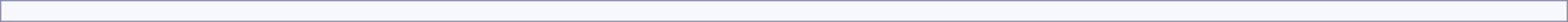<table style="border:1px solid #8888aa; background:#f7f8ff; padding:5px; font-size:95%; margin:0 12px 12px 0; margin:auto; width:100%; text-align:center;">
<tr>
<td></td>
</tr>
</table>
